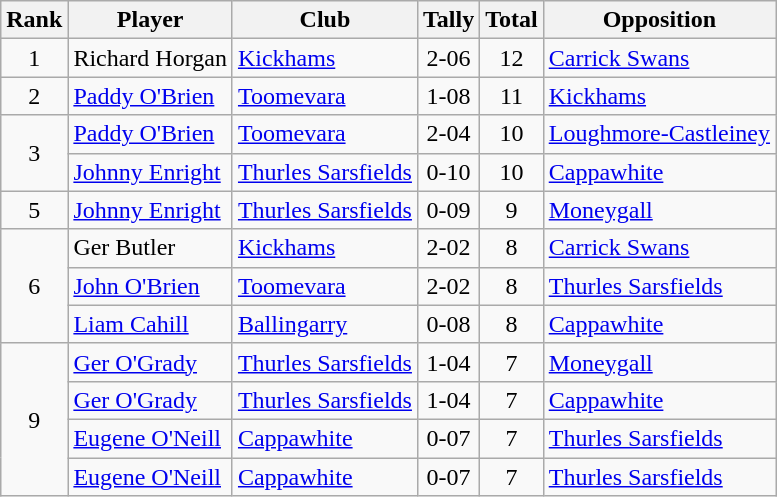<table class="wikitable">
<tr>
<th>Rank</th>
<th>Player</th>
<th>Club</th>
<th>Tally</th>
<th>Total</th>
<th>Opposition</th>
</tr>
<tr>
<td rowspan="1" style="text-align:center;">1</td>
<td>Richard Horgan</td>
<td><a href='#'>Kickhams</a></td>
<td align=center>2-06</td>
<td align=center>12</td>
<td><a href='#'>Carrick Swans</a></td>
</tr>
<tr>
<td rowspan="1" style="text-align:center;">2</td>
<td><a href='#'>Paddy O'Brien</a></td>
<td><a href='#'>Toomevara</a></td>
<td align=center>1-08</td>
<td align=center>11</td>
<td><a href='#'>Kickhams</a></td>
</tr>
<tr>
<td rowspan="2" style="text-align:center;">3</td>
<td><a href='#'>Paddy O'Brien</a></td>
<td><a href='#'>Toomevara</a></td>
<td align=center>2-04</td>
<td align=center>10</td>
<td><a href='#'>Loughmore-Castleiney</a></td>
</tr>
<tr>
<td><a href='#'>Johnny Enright</a></td>
<td><a href='#'>Thurles Sarsfields</a></td>
<td align=center>0-10</td>
<td align=center>10</td>
<td><a href='#'>Cappawhite</a></td>
</tr>
<tr>
<td rowspan="1" style="text-align:center;">5</td>
<td><a href='#'>Johnny Enright</a></td>
<td><a href='#'>Thurles Sarsfields</a></td>
<td align=center>0-09</td>
<td align=center>9</td>
<td><a href='#'>Moneygall</a></td>
</tr>
<tr>
<td rowspan="3" style="text-align:center;">6</td>
<td>Ger Butler</td>
<td><a href='#'>Kickhams</a></td>
<td align=center>2-02</td>
<td align=center>8</td>
<td><a href='#'>Carrick Swans</a></td>
</tr>
<tr>
<td><a href='#'>John O'Brien</a></td>
<td><a href='#'>Toomevara</a></td>
<td align=center>2-02</td>
<td align=center>8</td>
<td><a href='#'>Thurles Sarsfields</a></td>
</tr>
<tr>
<td><a href='#'>Liam Cahill</a></td>
<td><a href='#'>Ballingarry</a></td>
<td align=center>0-08</td>
<td align=center>8</td>
<td><a href='#'>Cappawhite</a></td>
</tr>
<tr>
<td rowspan="4" style="text-align:center;">9</td>
<td><a href='#'>Ger O'Grady</a></td>
<td><a href='#'>Thurles Sarsfields</a></td>
<td align=center>1-04</td>
<td align=center>7</td>
<td><a href='#'>Moneygall</a></td>
</tr>
<tr>
<td><a href='#'>Ger O'Grady</a></td>
<td><a href='#'>Thurles Sarsfields</a></td>
<td align=center>1-04</td>
<td align=center>7</td>
<td><a href='#'>Cappawhite</a></td>
</tr>
<tr>
<td><a href='#'>Eugene O'Neill</a></td>
<td><a href='#'>Cappawhite</a></td>
<td align=center>0-07</td>
<td align=center>7</td>
<td><a href='#'>Thurles Sarsfields</a></td>
</tr>
<tr>
<td><a href='#'>Eugene O'Neill</a></td>
<td><a href='#'>Cappawhite</a></td>
<td align=center>0-07</td>
<td align=center>7</td>
<td><a href='#'>Thurles Sarsfields</a></td>
</tr>
</table>
